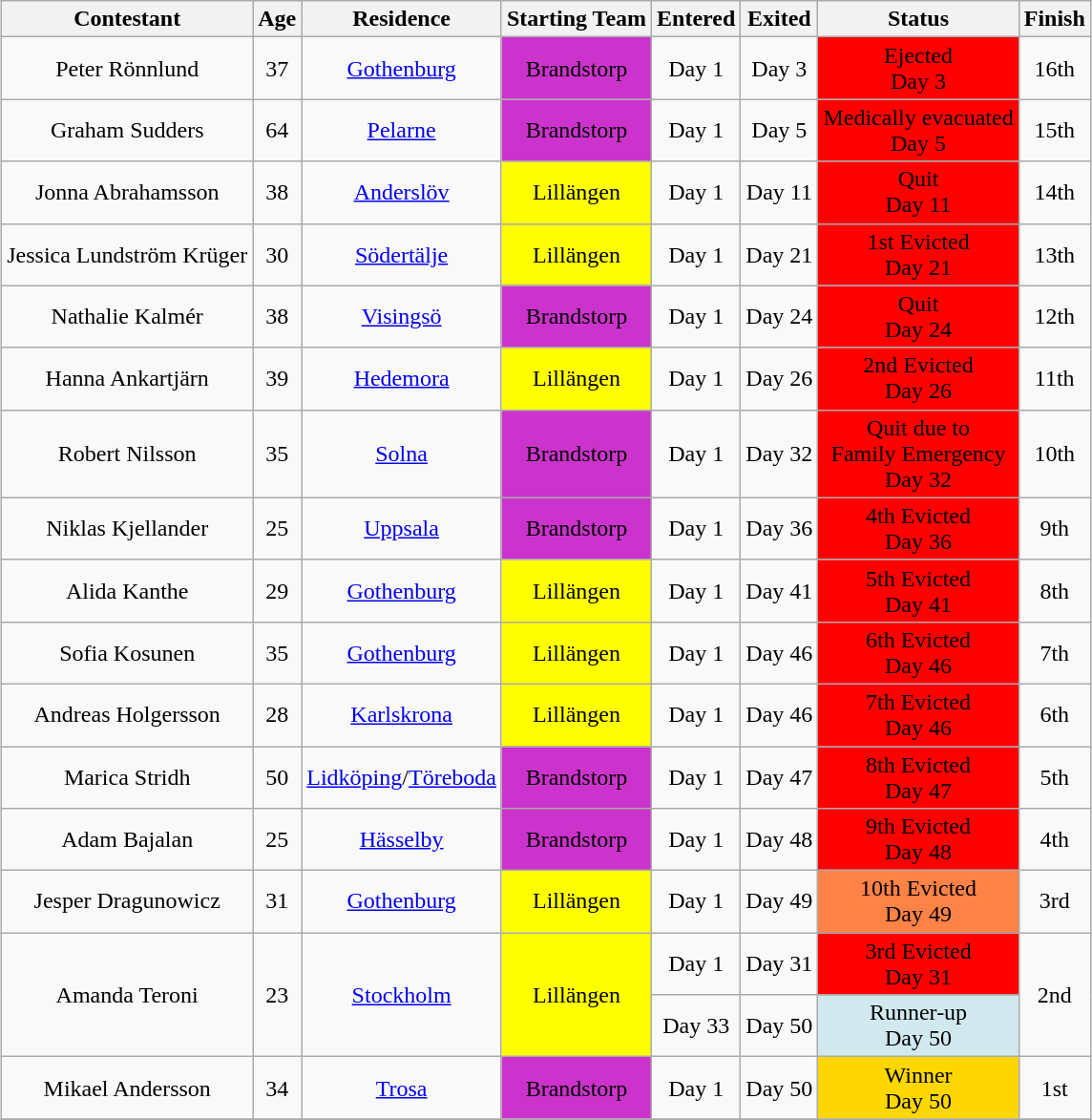<table class="wikitable sortable" style="margin:auto; text-align:center">
<tr>
<th>Contestant</th>
<th>Age</th>
<th>Residence</th>
<th>Starting Team</th>
<th>Entered</th>
<th>Exited</th>
<th>Status</th>
<th>Finish</th>
</tr>
<tr>
<td>Peter Rönnlund</td>
<td>37</td>
<td><a href='#'>Gothenburg</a></td>
<td bgcolor="#CC33CC">Brandstorp</td>
<td>Day 1</td>
<td>Day 3</td>
<td style="background:#ff0000;">Ejected<br>Day 3</td>
<td>16th</td>
</tr>
<tr>
<td>Graham Sudders</td>
<td>64</td>
<td><a href='#'>Pelarne</a></td>
<td bgcolor="#CC33CC">Brandstorp</td>
<td>Day 1</td>
<td>Day 5</td>
<td style="background:#ff0000;">Medically evacuated<br>Day 5</td>
<td>15th</td>
</tr>
<tr>
<td>Jonna Abrahamsson</td>
<td>38</td>
<td><a href='#'>Anderslöv</a></td>
<td bgcolor="yellow">Lillängen</td>
<td>Day 1</td>
<td>Day 11</td>
<td style="background:#ff0000;">Quit<br>Day 11</td>
<td>14th</td>
</tr>
<tr>
<td>Jessica Lundström Krüger</td>
<td>30</td>
<td><a href='#'>Södertälje</a></td>
<td bgcolor="yellow">Lillängen</td>
<td>Day 1</td>
<td>Day 21</td>
<td style="background:#ff0000;">1st Evicted<br>Day 21</td>
<td>13th</td>
</tr>
<tr>
<td>Nathalie Kalmér</td>
<td>38</td>
<td><a href='#'>Visingsö</a></td>
<td bgcolor="#CC33CC">Brandstorp</td>
<td>Day 1</td>
<td>Day 24</td>
<td style="background:#ff0000;">Quit<br>Day 24</td>
<td>12th</td>
</tr>
<tr>
<td>Hanna Ankartjärn</td>
<td>39</td>
<td><a href='#'>Hedemora</a></td>
<td bgcolor="yellow">Lillängen</td>
<td>Day 1</td>
<td>Day 26</td>
<td style="background:#ff0000;">2nd Evicted<br>Day 26</td>
<td>11th</td>
</tr>
<tr>
<td>Robert Nilsson</td>
<td>35</td>
<td><a href='#'>Solna</a></td>
<td bgcolor="#CC33CC">Brandstorp</td>
<td>Day 1</td>
<td>Day 32</td>
<td style="background:#ff0000;">Quit due to<br>Family Emergency<br>Day 32</td>
<td>10th</td>
</tr>
<tr>
<td>Niklas Kjellander</td>
<td>25</td>
<td><a href='#'>Uppsala</a></td>
<td bgcolor="#CC33CC">Brandstorp</td>
<td>Day 1</td>
<td>Day 36</td>
<td style="background:#ff0000;">4th Evicted<br>Day 36</td>
<td>9th</td>
</tr>
<tr>
<td>Alida Kanthe</td>
<td>29</td>
<td><a href='#'>Gothenburg</a></td>
<td bgcolor="yellow">Lillängen</td>
<td>Day 1</td>
<td>Day 41</td>
<td style="background:#ff0000;">5th Evicted<br>Day 41</td>
<td>8th</td>
</tr>
<tr>
<td>Sofia Kosunen</td>
<td>35</td>
<td><a href='#'>Gothenburg</a></td>
<td bgcolor="yellow">Lillängen</td>
<td>Day 1</td>
<td>Day 46</td>
<td style="background:#ff0000;">6th Evicted<br>Day 46</td>
<td>7th</td>
</tr>
<tr>
<td>Andreas Holgersson</td>
<td>28</td>
<td><a href='#'>Karlskrona</a></td>
<td bgcolor="yellow">Lillängen</td>
<td>Day 1</td>
<td>Day 46</td>
<td style="background:#ff0000;">7th Evicted<br>Day 46</td>
<td>6th</td>
</tr>
<tr>
<td>Marica Stridh</td>
<td>50</td>
<td><a href='#'>Lidköping</a>/<a href='#'>Töreboda</a></td>
<td bgcolor="#CC33CC">Brandstorp</td>
<td>Day 1</td>
<td>Day 47</td>
<td style="background:#ff0000;">8th Evicted<br>Day 47</td>
<td>5th</td>
</tr>
<tr>
<td>Adam Bajalan</td>
<td>25</td>
<td><a href='#'>Hässelby</a></td>
<td bgcolor="#CC33CC">Brandstorp</td>
<td>Day 1</td>
<td>Day 48</td>
<td style="background:#ff0000;">9th Evicted<br>Day 48</td>
<td>4th</td>
</tr>
<tr>
<td>Jesper Dragunowicz</td>
<td>31</td>
<td><a href='#'>Gothenburg</a></td>
<td bgcolor="yellow">Lillängen</td>
<td>Day 1</td>
<td>Day 49</td>
<td style="background:#FF8247;">10th Evicted<br>Day 49</td>
<td>3rd</td>
</tr>
<tr>
<td rowspan="2">Amanda Teroni</td>
<td rowspan="2">23</td>
<td rowspan="2"><a href='#'>Stockholm</a></td>
<td rowspan="2" bgcolor="yellow">Lillängen</td>
<td rowspan="1">Day 1</td>
<td rowspan="1">Day 31</td>
<td rowspan="1" style="background:#ff0000;">3rd Evicted<br>Day 31</td>
<td rowspan="2">2nd</td>
</tr>
<tr>
<td rowspan="1">Day 33</td>
<td rowspan="1">Day 50</td>
<td rowspan="1" style="background:#D1E8EF;">Runner-up<br>Day 50</td>
</tr>
<tr>
<td>Mikael Andersson</td>
<td>34</td>
<td><a href='#'>Trosa</a></td>
<td bgcolor="#CC33CC">Brandstorp</td>
<td>Day 1</td>
<td>Day 50</td>
<td style="background:gold;">Winner<br>Day 50</td>
<td>1st</td>
</tr>
<tr>
</tr>
</table>
